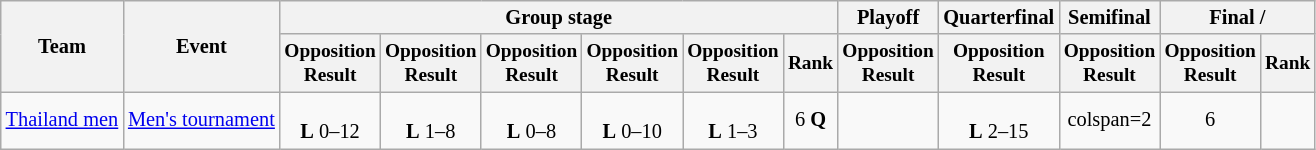<table class=wikitable style=text-align:center;font-size:85%>
<tr>
<th rowspan=2>Team</th>
<th rowspan=2>Event</th>
<th colspan=6>Group stage</th>
<th>Playoff</th>
<th>Quarterfinal</th>
<th>Semifinal</th>
<th colspan=2>Final / </th>
</tr>
<tr style=font-size:95%>
<th>Opposition<br>Result</th>
<th>Opposition<br>Result</th>
<th>Opposition<br>Result</th>
<th>Opposition<br>Result</th>
<th>Opposition<br>Result</th>
<th>Rank</th>
<th>Opposition<br>Result</th>
<th>Opposition<br>Result</th>
<th>Opposition<br>Result</th>
<th>Opposition<br>Result</th>
<th>Rank</th>
</tr>
<tr>
<td align=left><a href='#'>Thailand men</a></td>
<td align=left><a href='#'>Men's tournament</a></td>
<td><br><strong>L</strong> 0–12</td>
<td><br><strong>L</strong> 1–8</td>
<td><br><strong>L</strong> 0–8</td>
<td><br><strong>L</strong> 0–10</td>
<td><br><strong>L</strong> 1–3</td>
<td>6 <strong>Q</strong></td>
<td></td>
<td><br><strong>L</strong> 2–15</td>
<td>colspan=2 </td>
<td>6</td>
</tr>
</table>
